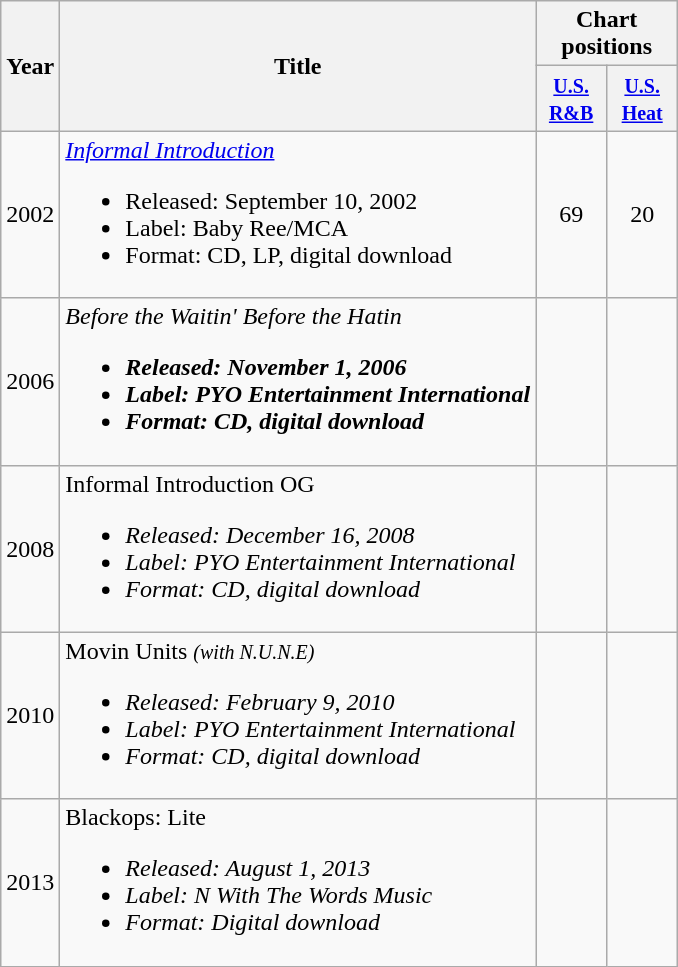<table class=wikitable>
<tr>
<th style="text-align:center;" rowspan="2">Year</th>
<th style="text-align:center;" rowspan="2">Title</th>
<th style="text-align:center;" colspan="2">Chart positions</th>
</tr>
<tr>
<th style="text-align:center; width:40px;"><small><a href='#'>U.S. R&B</a></small></th>
<th style="text-align:center; width:40px;"><small><a href='#'>U.S. Heat</a></small></th>
</tr>
<tr>
<td align=left>2002</td>
<td align=left><em><a href='#'>Informal Introduction</a></em><br><ul><li>Released: September 10, 2002</li><li>Label: Baby Ree/MCA</li><li>Format: CD, LP, digital download</li></ul></td>
<td align=center>69</td>
<td align=center>20</td>
</tr>
<tr>
<td align=left>2006</td>
<td align=left><em>Before the Waitin' Before the Hatin<strong><br><ul><li>Released: November 1, 2006</li><li>Label: PYO Entertainment International</li><li>Format: CD, digital download</li></ul></td>
<td align=center></td>
<td align=center></td>
</tr>
<tr>
<td align=left>2008</td>
<td align=left></em>Informal Introduction OG<em><br><ul><li>Released: December 16, 2008</li><li>Label: PYO Entertainment International</li><li>Format: CD, digital download</li></ul></td>
<td align=center></td>
<td align=center></td>
</tr>
<tr>
<td align=left>2010</td>
<td align=left></em>Movin Units<em>  <small>(with N.U.N.E)</small><br><ul><li>Released: February 9, 2010</li><li>Label: PYO Entertainment International</li><li>Format: CD, digital download</li></ul></td>
<td align=center></td>
<td align=center></td>
</tr>
<tr>
<td align=left>2013</td>
<td align=left></em>Blackops: Lite<em><br><ul><li>Released: August 1, 2013</li><li>Label: N With The Words Music</li><li>Format: Digital download</li></ul></td>
<td align=center></td>
<td align=center></td>
</tr>
</table>
